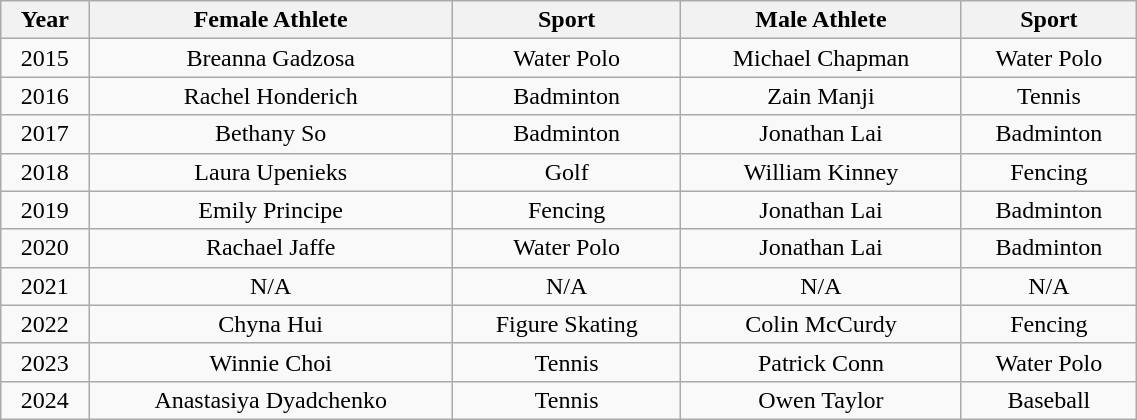<table class="wikitable" width="60%">
<tr>
<th>Year</th>
<th>Female Athlete</th>
<th>Sport</th>
<th>Male Athlete</th>
<th>Sport</th>
</tr>
<tr align="center">
<td>2015</td>
<td>Breanna Gadzosa</td>
<td>Water Polo</td>
<td>Michael Chapman</td>
<td>Water Polo</td>
</tr>
<tr align="center">
<td>2016</td>
<td>Rachel Honderich</td>
<td>Badminton</td>
<td>Zain Manji</td>
<td>Tennis</td>
</tr>
<tr align="center">
<td>2017</td>
<td>Bethany So</td>
<td>Badminton</td>
<td>Jonathan Lai</td>
<td>Badminton</td>
</tr>
<tr align="center">
<td>2018</td>
<td>Laura Upenieks</td>
<td>Golf</td>
<td>William Kinney</td>
<td>Fencing</td>
</tr>
<tr align="center">
<td>2019</td>
<td>Emily Principe</td>
<td>Fencing</td>
<td>Jonathan Lai</td>
<td>Badminton</td>
</tr>
<tr align="center">
<td>2020</td>
<td>Rachael Jaffe</td>
<td>Water Polo</td>
<td>Jonathan Lai</td>
<td>Badminton</td>
</tr>
<tr align="center">
<td>2021</td>
<td>N/A</td>
<td>N/A</td>
<td>N/A</td>
<td>N/A</td>
</tr>
<tr align="center">
<td>2022</td>
<td>Chyna Hui</td>
<td>Figure Skating</td>
<td>Colin McCurdy</td>
<td>Fencing</td>
</tr>
<tr align="center">
<td>2023</td>
<td>Winnie Choi</td>
<td>Tennis</td>
<td>Patrick Conn</td>
<td>Water Polo</td>
</tr>
<tr align="center">
<td>2024</td>
<td>Anastasiya Dyadchenko</td>
<td>Tennis</td>
<td>Owen Taylor</td>
<td>Baseball</td>
</tr>
</table>
